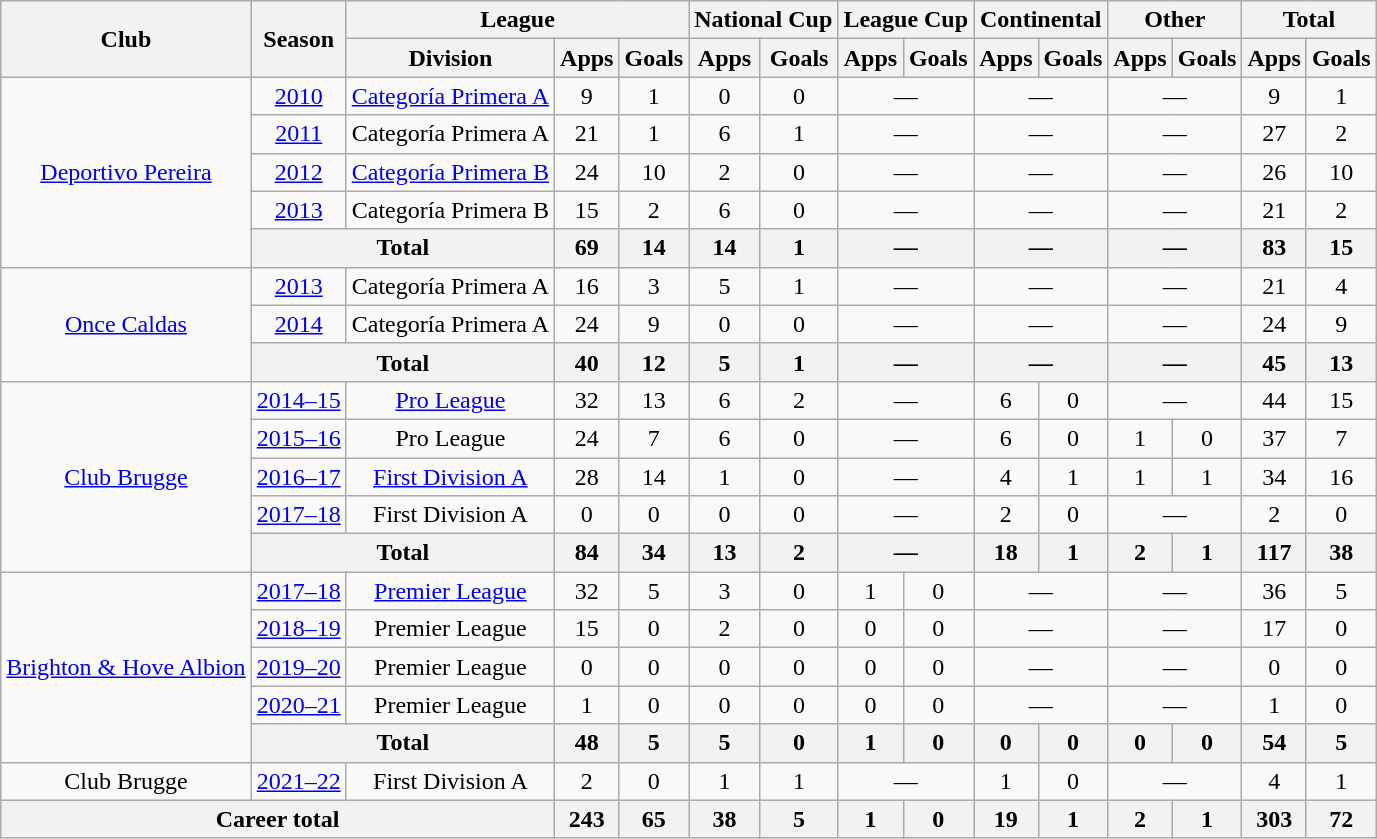<table class="wikitable" style="text-align:center">
<tr>
<th rowspan=2>Club</th>
<th rowspan=2>Season</th>
<th colspan=3>League</th>
<th colspan=2>National Cup</th>
<th colspan=2>League Cup</th>
<th colspan=2>Continental</th>
<th colspan=2>Other</th>
<th colspan=2>Total</th>
</tr>
<tr>
<th>Division</th>
<th>Apps</th>
<th>Goals</th>
<th>Apps</th>
<th>Goals</th>
<th>Apps</th>
<th>Goals</th>
<th>Apps</th>
<th>Goals</th>
<th>Apps</th>
<th>Goals</th>
<th>Apps</th>
<th>Goals</th>
</tr>
<tr>
<td rowspan=5><a href='#'>Deportivo Pereira</a></td>
<td><a href='#'>2010</a></td>
<td><a href='#'>Categoría Primera A</a></td>
<td>9</td>
<td>1</td>
<td>0</td>
<td>0</td>
<td colspan=2>—</td>
<td colspan=2>—</td>
<td colspan=2>—</td>
<td>9</td>
<td>1</td>
</tr>
<tr>
<td><a href='#'>2011</a></td>
<td>Categoría Primera A</td>
<td>21</td>
<td>1</td>
<td>6</td>
<td>1</td>
<td colspan=2>—</td>
<td colspan=2>—</td>
<td colspan=2>—</td>
<td>27</td>
<td>2</td>
</tr>
<tr>
<td><a href='#'>2012</a></td>
<td><a href='#'>Categoría Primera B</a></td>
<td>24</td>
<td>10</td>
<td>2</td>
<td>0</td>
<td colspan=2>—</td>
<td colspan=2>—</td>
<td colspan=2>—</td>
<td>26</td>
<td>10</td>
</tr>
<tr>
<td><a href='#'>2013</a></td>
<td>Categoría Primera B</td>
<td>15</td>
<td>2</td>
<td>6</td>
<td>0</td>
<td colspan=2>—</td>
<td colspan=2>—</td>
<td colspan=2>—</td>
<td>21</td>
<td>2</td>
</tr>
<tr>
<th colspan=2>Total</th>
<th>69</th>
<th>14</th>
<th>14</th>
<th>1</th>
<th colspan=2>—</th>
<th colspan=2>—</th>
<th colspan=2>—</th>
<th>83</th>
<th>15</th>
</tr>
<tr>
<td rowspan=3><a href='#'>Once Caldas</a></td>
<td><a href='#'>2013</a></td>
<td>Categoría Primera A</td>
<td>16</td>
<td>3</td>
<td>5</td>
<td>1</td>
<td colspan=2>—</td>
<td colspan=2>—</td>
<td colspan=2>—</td>
<td>21</td>
<td>4</td>
</tr>
<tr>
<td><a href='#'>2014</a></td>
<td>Categoría Primera A</td>
<td>24</td>
<td>9</td>
<td>0</td>
<td>0</td>
<td colspan=2>—</td>
<td colspan=2>—</td>
<td colspan=2>—</td>
<td>24</td>
<td>9</td>
</tr>
<tr>
<th colspan="2">Total</th>
<th>40</th>
<th>12</th>
<th>5</th>
<th>1</th>
<th colspan=2>—</th>
<th colspan=2>—</th>
<th colspan=2>—</th>
<th>45</th>
<th>13</th>
</tr>
<tr>
<td rowspan=5><a href='#'>Club Brugge</a></td>
<td><a href='#'>2014–15</a></td>
<td><a href='#'>Pro League</a></td>
<td>32</td>
<td>13</td>
<td>6</td>
<td>2</td>
<td colspan=2>—</td>
<td>6</td>
<td>0</td>
<td colspan=2>—</td>
<td>44</td>
<td>15</td>
</tr>
<tr>
<td><a href='#'>2015–16</a></td>
<td>Pro League</td>
<td>24</td>
<td>7</td>
<td>6</td>
<td>0</td>
<td colspan=2>—</td>
<td>6</td>
<td>0</td>
<td>1</td>
<td>0</td>
<td>37</td>
<td>7</td>
</tr>
<tr>
<td><a href='#'>2016–17</a></td>
<td><a href='#'>First Division A</a></td>
<td>28</td>
<td>14</td>
<td>1</td>
<td>0</td>
<td colspan=2>—</td>
<td>4</td>
<td>1</td>
<td>1</td>
<td>1</td>
<td>34</td>
<td>16</td>
</tr>
<tr>
<td><a href='#'>2017–18</a></td>
<td>First Division A</td>
<td>0</td>
<td>0</td>
<td>0</td>
<td>0</td>
<td colspan=2>—</td>
<td>2</td>
<td>0</td>
<td colspan=2>—</td>
<td>2</td>
<td>0</td>
</tr>
<tr>
<th colspan=2>Total</th>
<th>84</th>
<th>34</th>
<th>13</th>
<th>2</th>
<th colspan=2>—</th>
<th>18</th>
<th>1</th>
<th>2</th>
<th>1</th>
<th>117</th>
<th>38</th>
</tr>
<tr>
<td rowspan="5"><a href='#'>Brighton & Hove Albion</a></td>
<td><a href='#'>2017–18</a></td>
<td><a href='#'>Premier League</a></td>
<td>32</td>
<td>5</td>
<td>3</td>
<td>0</td>
<td>1</td>
<td>0</td>
<td colspan=2>—</td>
<td colspan=2>—</td>
<td>36</td>
<td>5</td>
</tr>
<tr>
<td><a href='#'>2018–19</a></td>
<td>Premier League</td>
<td>15</td>
<td>0</td>
<td>2</td>
<td>0</td>
<td>0</td>
<td>0</td>
<td colspan=2>—</td>
<td colspan=2>—</td>
<td>17</td>
<td>0</td>
</tr>
<tr>
<td><a href='#'>2019–20</a></td>
<td>Premier League</td>
<td>0</td>
<td>0</td>
<td>0</td>
<td>0</td>
<td>0</td>
<td>0</td>
<td colspan=2>—</td>
<td colspan=2>—</td>
<td>0</td>
<td>0</td>
</tr>
<tr>
<td><a href='#'>2020–21</a></td>
<td>Premier League</td>
<td>1</td>
<td>0</td>
<td>0</td>
<td>0</td>
<td>0</td>
<td>0</td>
<td colspan=2>—</td>
<td colspan=2>—</td>
<td>1</td>
<td>0</td>
</tr>
<tr>
<th colspan=2>Total</th>
<th>48</th>
<th>5</th>
<th>5</th>
<th>0</th>
<th>1</th>
<th>0</th>
<th>0</th>
<th>0</th>
<th>0</th>
<th>0</th>
<th>54</th>
<th>5</th>
</tr>
<tr>
<td>Club Brugge</td>
<td><a href='#'>2021–22</a></td>
<td>First Division A</td>
<td>2</td>
<td>0</td>
<td>1</td>
<td>1</td>
<td colspan=2>—</td>
<td>1</td>
<td>0</td>
<td colspan=2>—</td>
<td>4</td>
<td>1</td>
</tr>
<tr>
<th colspan=3>Career total</th>
<th>243</th>
<th>65</th>
<th>38</th>
<th>5</th>
<th>1</th>
<th>0</th>
<th>19</th>
<th>1</th>
<th>2</th>
<th>1</th>
<th>303</th>
<th>72</th>
</tr>
</table>
